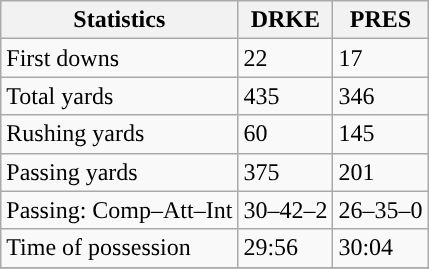<table class="wikitable" style="float: left;">
<tr>
<th>Statistics</th>
<th>DRKE</th>
<th>PRES</th>
</tr>
<tr>
<td>First downs</td>
<td>22</td>
<td>17</td>
</tr>
<tr>
<td>Total yards</td>
<td>435</td>
<td>346</td>
</tr>
<tr>
<td>Rushing yards</td>
<td>60</td>
<td>145</td>
</tr>
<tr>
<td>Passing yards</td>
<td>375</td>
<td>201</td>
</tr>
<tr>
<td>Passing: Comp–Att–Int</td>
<td>30–42–2</td>
<td>26–35–0</td>
</tr>
<tr>
<td>Time of possession</td>
<td>29:56</td>
<td>30:04</td>
</tr>
<tr>
</tr>
</table>
